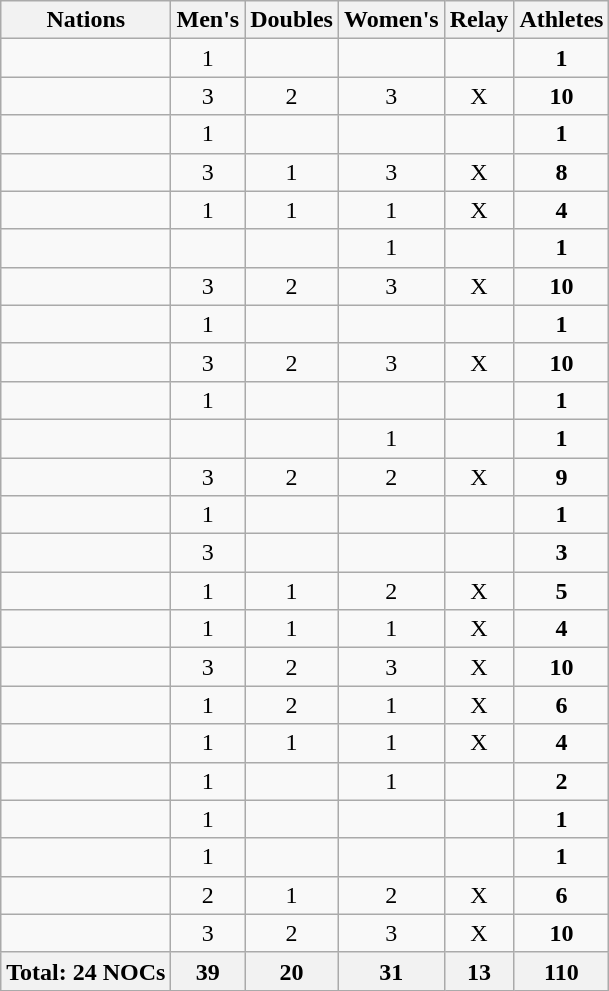<table class="wikitable sortable" style="text-align:center;">
<tr>
<th>Nations</th>
<th>Men's</th>
<th>Doubles</th>
<th>Women's</th>
<th>Relay</th>
<th>Athletes</th>
</tr>
<tr>
<td align="left"></td>
<td>1</td>
<td></td>
<td></td>
<td></td>
<td><strong>1</strong></td>
</tr>
<tr>
<td align="left"></td>
<td>3</td>
<td>2</td>
<td>3</td>
<td>X</td>
<td><strong>10</strong></td>
</tr>
<tr>
<td align="left"></td>
<td>1</td>
<td></td>
<td></td>
<td></td>
<td><strong>1</strong></td>
</tr>
<tr>
<td align="left"></td>
<td>3</td>
<td>1</td>
<td>3</td>
<td>X</td>
<td><strong>8</strong></td>
</tr>
<tr>
<td align="left"></td>
<td>1</td>
<td>1</td>
<td>1</td>
<td>X</td>
<td><strong>4</strong></td>
</tr>
<tr>
<td align="left"></td>
<td></td>
<td></td>
<td>1</td>
<td></td>
<td><strong>1</strong></td>
</tr>
<tr>
<td align="left"></td>
<td>3</td>
<td>2</td>
<td>3</td>
<td>X</td>
<td><strong>10</strong></td>
</tr>
<tr>
<td align="left"></td>
<td>1</td>
<td></td>
<td></td>
<td></td>
<td><strong>1</strong></td>
</tr>
<tr>
<td align="left"></td>
<td>3</td>
<td>2</td>
<td>3</td>
<td>X</td>
<td><strong>10</strong></td>
</tr>
<tr>
<td align="left"></td>
<td>1</td>
<td></td>
<td></td>
<td></td>
<td><strong>1</strong></td>
</tr>
<tr>
<td align="left"></td>
<td></td>
<td></td>
<td>1</td>
<td></td>
<td><strong>1</strong></td>
</tr>
<tr>
<td align="left"></td>
<td>3</td>
<td>2</td>
<td>2</td>
<td>X</td>
<td><strong>9</strong></td>
</tr>
<tr>
<td align="left"></td>
<td>1</td>
<td></td>
<td></td>
<td></td>
<td><strong>1</strong></td>
</tr>
<tr>
<td align="left"></td>
<td>3</td>
<td></td>
<td></td>
<td></td>
<td><strong>3</strong></td>
</tr>
<tr>
<td align="left"></td>
<td>1</td>
<td>1</td>
<td>2</td>
<td>X</td>
<td><strong>5</strong></td>
</tr>
<tr>
<td align="left"></td>
<td>1</td>
<td>1</td>
<td>1</td>
<td>X</td>
<td><strong>4</strong></td>
</tr>
<tr>
<td align="left"></td>
<td>3</td>
<td>2</td>
<td>3</td>
<td>X</td>
<td><strong>10</strong></td>
</tr>
<tr>
<td align="left"></td>
<td>1</td>
<td>2</td>
<td>1</td>
<td>X</td>
<td><strong>6</strong></td>
</tr>
<tr>
<td align="left"></td>
<td>1</td>
<td>1</td>
<td>1</td>
<td>X</td>
<td><strong>4</strong></td>
</tr>
<tr>
<td align="left"></td>
<td>1</td>
<td></td>
<td>1</td>
<td></td>
<td><strong>2</strong></td>
</tr>
<tr>
<td align="left"></td>
<td>1</td>
<td></td>
<td></td>
<td></td>
<td><strong>1</strong></td>
</tr>
<tr>
<td align="left"></td>
<td>1</td>
<td></td>
<td></td>
<td></td>
<td><strong>1</strong></td>
</tr>
<tr>
<td align="left"></td>
<td>2</td>
<td>1</td>
<td>2</td>
<td>X</td>
<td><strong>6</strong></td>
</tr>
<tr>
<td align="left"></td>
<td>3</td>
<td>2</td>
<td>3</td>
<td>X</td>
<td><strong>10</strong></td>
</tr>
<tr>
<th>Total: 24 NOCs</th>
<th>39</th>
<th>20</th>
<th>31</th>
<th>13</th>
<th>110</th>
</tr>
</table>
